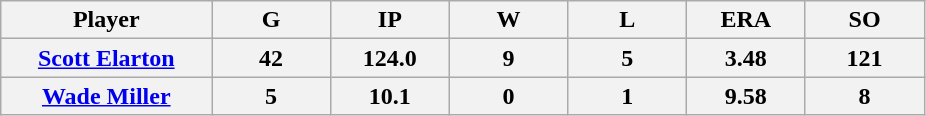<table class="wikitable sortable">
<tr>
<th bgcolor="#DDDDFF" width="16%">Player</th>
<th bgcolor="#DDDDFF" width="9%">G</th>
<th bgcolor="#DDDDFF" width="9%">IP</th>
<th bgcolor="#DDDDFF" width="9%">W</th>
<th bgcolor="#DDDDFF" width="9%">L</th>
<th bgcolor="#DDDDFF" width="9%">ERA</th>
<th bgcolor="#DDDDFF" width="9%">SO</th>
</tr>
<tr>
<th><a href='#'>Scott Elarton</a></th>
<th>42</th>
<th>124.0</th>
<th>9</th>
<th>5</th>
<th>3.48</th>
<th>121</th>
</tr>
<tr>
<th><a href='#'>Wade Miller</a></th>
<th>5</th>
<th>10.1</th>
<th>0</th>
<th>1</th>
<th>9.58</th>
<th>8</th>
</tr>
</table>
